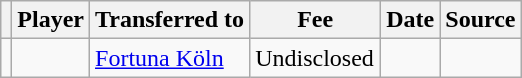<table class="wikitable plainrowheaders sortable">
<tr>
<th></th>
<th scope="col">Player</th>
<th>Transferred to</th>
<th style="width: 80px;">Fee</th>
<th scope="col">Date</th>
<th scope="col">Source</th>
</tr>
<tr>
<td align="center"></td>
<td> </td>
<td> <a href='#'>Fortuna Köln</a></td>
<td>Undisclosed</td>
<td></td>
<td></td>
</tr>
</table>
